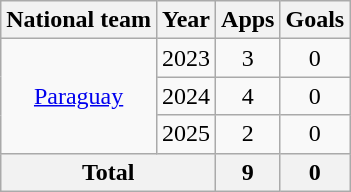<table class="wikitable" style="text-align:center">
<tr>
<th>National team</th>
<th>Year</th>
<th>Apps</th>
<th>Goals</th>
</tr>
<tr>
<td rowspan="3"><a href='#'>Paraguay</a></td>
<td>2023</td>
<td>3</td>
<td>0</td>
</tr>
<tr>
<td>2024</td>
<td>4</td>
<td>0</td>
</tr>
<tr>
<td>2025</td>
<td>2</td>
<td>0</td>
</tr>
<tr>
<th colspan="2">Total</th>
<th>9</th>
<th>0</th>
</tr>
</table>
